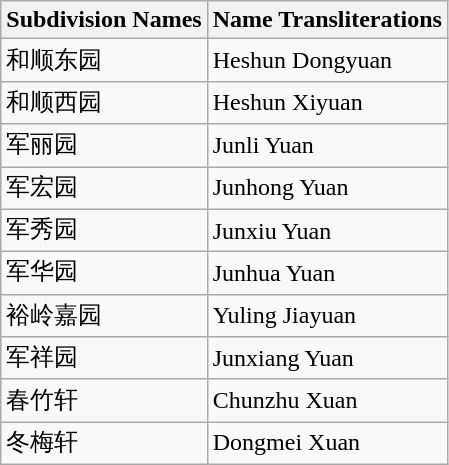<table class="wikitable sortable">
<tr>
<th>Subdivision Names</th>
<th>Name Transliterations</th>
</tr>
<tr>
<td>和顺东园</td>
<td>Heshun Dongyuan</td>
</tr>
<tr>
<td>和顺西园</td>
<td>Heshun Xiyuan</td>
</tr>
<tr>
<td>军丽园</td>
<td>Junli Yuan</td>
</tr>
<tr>
<td>军宏园</td>
<td>Junhong Yuan</td>
</tr>
<tr>
<td>军秀园</td>
<td>Junxiu Yuan</td>
</tr>
<tr>
<td>军华园</td>
<td>Junhua Yuan</td>
</tr>
<tr>
<td>裕岭嘉园</td>
<td>Yuling Jiayuan</td>
</tr>
<tr>
<td>军祥园</td>
<td>Junxiang Yuan</td>
</tr>
<tr>
<td>春竹轩</td>
<td>Chunzhu Xuan</td>
</tr>
<tr>
<td>冬梅轩</td>
<td>Dongmei Xuan</td>
</tr>
</table>
